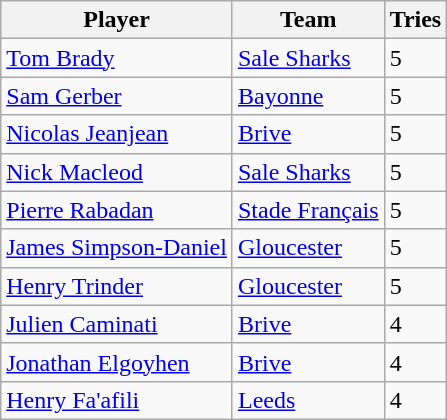<table class="wikitable">
<tr>
<th>Player</th>
<th>Team</th>
<th>Tries</th>
</tr>
<tr>
<td> <a href='#'>Tom Brady</a></td>
<td> <a href='#'>Sale Sharks</a></td>
<td>5</td>
</tr>
<tr>
<td> <a href='#'>Sam Gerber</a></td>
<td> <a href='#'>Bayonne</a></td>
<td>5</td>
</tr>
<tr>
<td> <a href='#'>Nicolas Jeanjean</a></td>
<td> <a href='#'>Brive</a></td>
<td>5</td>
</tr>
<tr>
<td> <a href='#'>Nick Macleod</a></td>
<td> <a href='#'>Sale Sharks</a></td>
<td>5</td>
</tr>
<tr>
<td> <a href='#'>Pierre Rabadan</a></td>
<td> <a href='#'>Stade Français</a></td>
<td>5</td>
</tr>
<tr>
<td> <a href='#'>James Simpson-Daniel</a></td>
<td> <a href='#'>Gloucester</a></td>
<td>5</td>
</tr>
<tr>
<td> <a href='#'>Henry Trinder</a></td>
<td> <a href='#'>Gloucester</a></td>
<td>5</td>
</tr>
<tr>
<td> <a href='#'>Julien Caminati</a></td>
<td> <a href='#'>Brive</a></td>
<td>4</td>
</tr>
<tr>
<td> <a href='#'>Jonathan Elgoyhen</a></td>
<td> <a href='#'>Brive</a></td>
<td>4</td>
</tr>
<tr>
<td> <a href='#'>Henry Fa'afili</a></td>
<td> <a href='#'>Leeds</a></td>
<td>4</td>
</tr>
</table>
